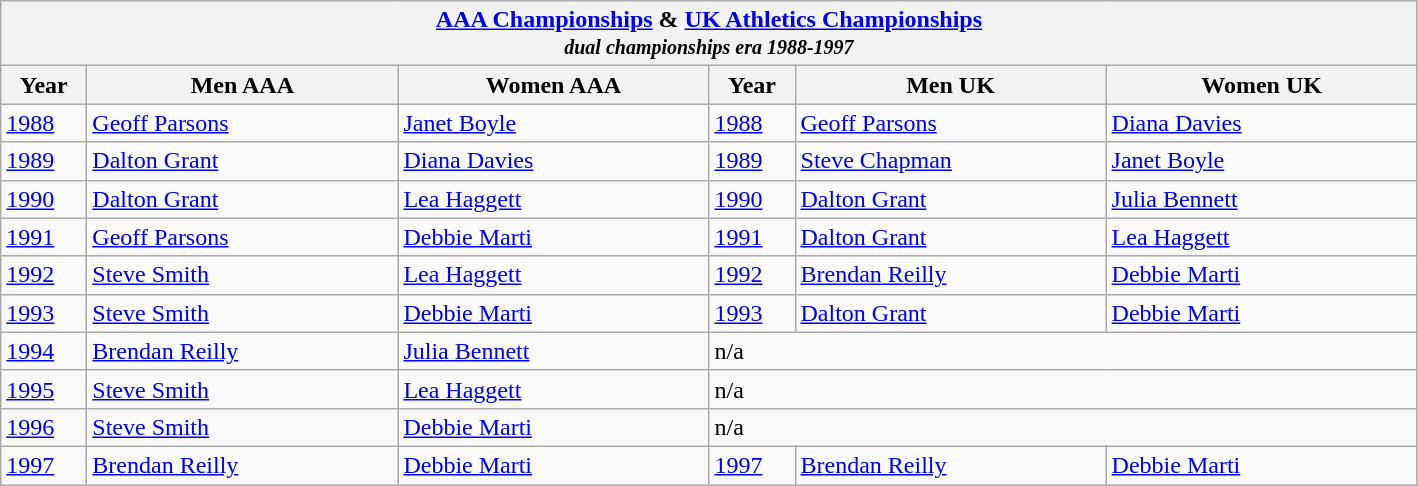<table class="wikitable">
<tr>
<th colspan="6"><a href='#'>AAA Championships</a> & <a href='#'>UK Athletics Championships</a><br><em><small>dual championships era 1988-1997</small></em></th>
</tr>
<tr>
<th width=50>Year</th>
<th width=200>Men AAA</th>
<th width=200>Women AAA</th>
<th width=50>Year</th>
<th width=200>Men UK</th>
<th width=200>Women UK</th>
</tr>
<tr>
<td><a href='#'>1988</a></td>
<td><a href='#'>Geoff Parsons</a></td>
<td><a href='#'>Janet Boyle</a></td>
<td><a href='#'>1988</a></td>
<td><a href='#'>Geoff Parsons</a></td>
<td><a href='#'>Diana Davies</a></td>
</tr>
<tr>
<td><a href='#'>1989</a></td>
<td><a href='#'>Dalton Grant</a></td>
<td><a href='#'>Diana Davies</a></td>
<td><a href='#'>1989</a></td>
<td><a href='#'>Steve Chapman</a></td>
<td><a href='#'>Janet Boyle</a></td>
</tr>
<tr>
<td><a href='#'>1990</a></td>
<td><a href='#'>Dalton Grant</a></td>
<td><a href='#'>Lea Haggett</a></td>
<td><a href='#'>1990</a></td>
<td><a href='#'>Dalton Grant</a></td>
<td><a href='#'>Julia Bennett</a></td>
</tr>
<tr>
<td><a href='#'>1991</a></td>
<td><a href='#'>Geoff Parsons</a></td>
<td><a href='#'>Debbie Marti</a></td>
<td><a href='#'>1991</a></td>
<td><a href='#'>Dalton Grant</a></td>
<td><a href='#'>Lea Haggett</a></td>
</tr>
<tr>
<td><a href='#'>1992</a></td>
<td><a href='#'>Steve Smith</a></td>
<td><a href='#'>Lea Haggett</a></td>
<td><a href='#'>1992</a></td>
<td><a href='#'>Brendan Reilly</a></td>
<td><a href='#'>Debbie Marti</a></td>
</tr>
<tr>
<td><a href='#'>1993</a></td>
<td><a href='#'>Steve Smith</a></td>
<td><a href='#'>Debbie Marti</a></td>
<td><a href='#'>1993</a></td>
<td><a href='#'>Dalton Grant</a></td>
<td><a href='#'>Debbie Marti</a></td>
</tr>
<tr>
<td><a href='#'>1994</a></td>
<td><a href='#'>Brendan Reilly</a></td>
<td><a href='#'>Julia Bennett</a></td>
<td colspan=3>n/a</td>
</tr>
<tr>
<td><a href='#'>1995</a></td>
<td><a href='#'>Steve Smith</a></td>
<td><a href='#'>Lea Haggett</a></td>
<td colspan=3>n/a</td>
</tr>
<tr>
<td><a href='#'>1996</a></td>
<td><a href='#'>Steve Smith</a></td>
<td><a href='#'>Debbie Marti</a></td>
<td colspan=3>n/a</td>
</tr>
<tr>
<td><a href='#'>1997</a></td>
<td><a href='#'>Brendan Reilly</a></td>
<td><a href='#'>Debbie Marti</a></td>
<td><a href='#'>1997</a></td>
<td><a href='#'>Brendan Reilly</a></td>
<td><a href='#'>Debbie Marti</a></td>
</tr>
</table>
